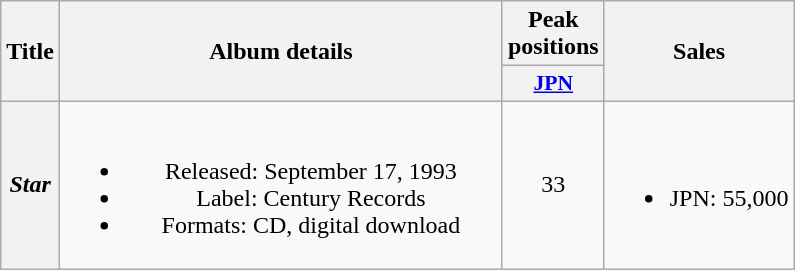<table class="wikitable plainrowheaders" style="text-align:center;">
<tr>
<th rowspan="2">Title</th>
<th style="width:18em;" rowspan="2">Album details</th>
<th colspan="1">Peak positions</th>
<th rowspan="2">Sales</th>
</tr>
<tr>
<th scope="col" style="width:2.75em;font-size:90%;"><a href='#'>JPN</a><br></th>
</tr>
<tr>
<th scope="row"><em>Star</em><br></th>
<td><br><ul><li>Released: September 17, 1993 </li><li>Label: Century Records</li><li>Formats: CD, digital download</li></ul></td>
<td>33</td>
<td><br><ul><li>JPN: 55,000</li></ul></td>
</tr>
</table>
